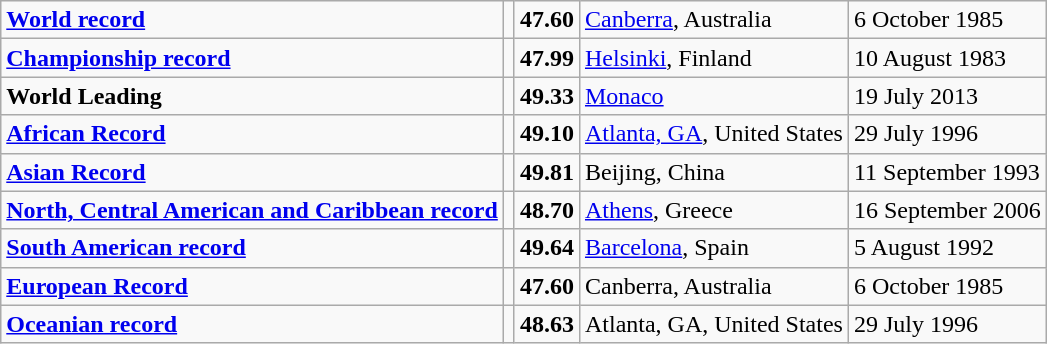<table class="wikitable">
<tr>
<td><strong><a href='#'>World record</a></strong></td>
<td></td>
<td><strong>47.60</strong></td>
<td><a href='#'>Canberra</a>, Australia</td>
<td>6 October 1985</td>
</tr>
<tr>
<td><strong><a href='#'>Championship record</a></strong></td>
<td></td>
<td><strong>47.99</strong></td>
<td><a href='#'>Helsinki</a>, Finland</td>
<td>10 August 1983</td>
</tr>
<tr>
<td><strong>World Leading</strong></td>
<td></td>
<td><strong>49.33</strong></td>
<td><a href='#'>Monaco</a></td>
<td>19 July 2013</td>
</tr>
<tr>
<td><strong><a href='#'>African Record</a></strong></td>
<td></td>
<td><strong>49.10</strong></td>
<td><a href='#'>Atlanta, GA</a>, United States</td>
<td>29 July 1996</td>
</tr>
<tr>
<td><strong><a href='#'>Asian Record</a></strong></td>
<td></td>
<td><strong>49.81</strong></td>
<td>Beijing, China</td>
<td>11 September 1993</td>
</tr>
<tr>
<td><strong><a href='#'>North, Central American and Caribbean record</a></strong></td>
<td></td>
<td><strong>48.70</strong></td>
<td><a href='#'>Athens</a>, Greece</td>
<td>16 September 2006</td>
</tr>
<tr>
<td><strong><a href='#'>South American record</a></strong></td>
<td></td>
<td><strong>49.64</strong></td>
<td><a href='#'>Barcelona</a>, Spain</td>
<td>5 August 1992</td>
</tr>
<tr>
<td><strong><a href='#'>European Record</a></strong></td>
<td></td>
<td><strong>47.60</strong></td>
<td>Canberra, Australia</td>
<td>6 October 1985</td>
</tr>
<tr>
<td><strong><a href='#'>Oceanian record</a></strong></td>
<td></td>
<td><strong>48.63</strong></td>
<td>Atlanta, GA, United States</td>
<td>29 July 1996</td>
</tr>
</table>
